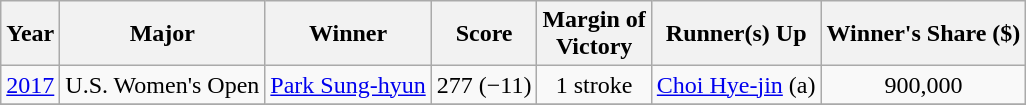<table class="wikitable">
<tr>
<th>Year</th>
<th>Major</th>
<th>Winner</th>
<th>Score</th>
<th>Margin of<br>Victory</th>
<th>Runner(s) Up</th>
<th>Winner's Share ($)</th>
</tr>
<tr>
<td><a href='#'>2017</a></td>
<td>U.S. Women's Open</td>
<td> <a href='#'>Park Sung-hyun</a></td>
<td align=center>277 (−11)</td>
<td align=center>1 stroke</td>
<td> <a href='#'>Choi Hye-jin</a> (a)</td>
<td align=center>900,000</td>
</tr>
<tr>
</tr>
</table>
